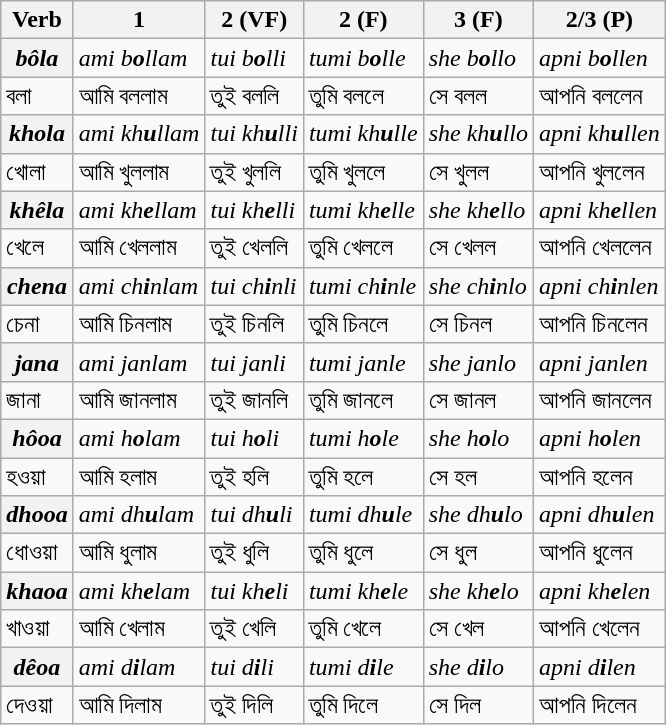<table class="wikitable">
<tr>
<th>Verb</th>
<th>1</th>
<th>2 (VF)</th>
<th>2 (F)</th>
<th>3 (F)</th>
<th>2/3 (P)</th>
</tr>
<tr>
<th><em>bôla</em></th>
<td><em>ami b<strong>o</strong>llam</em></td>
<td><em>tui b<strong>o</strong>lli</em></td>
<td><em>tumi b<strong>o</strong>lle</em></td>
<td><em>she b<strong>o</strong>llo</em></td>
<td><em>apni b<strong>o</strong>llen</em></td>
</tr>
<tr>
<td>বলা</td>
<td>আমি বললাম</td>
<td>তুই বললি</td>
<td>তুমি বললে</td>
<td>সে বলল</td>
<td>আপনি বললেন</td>
</tr>
<tr>
<th><em>khola</em></th>
<td><em>ami kh<strong>u</strong>llam</em></td>
<td><em>tui kh<strong>u</strong>lli</em></td>
<td><em>tumi kh<strong>u</strong>lle</em></td>
<td><em>she kh<strong>u</strong>llo</em></td>
<td><em>apni kh<strong>u</strong>llen</em></td>
</tr>
<tr>
<td>খোলা</td>
<td>আমি খুললাম</td>
<td>তুই খুললি</td>
<td>তুমি খুললে</td>
<td>সে খুলল</td>
<td>আপনি খুললেন</td>
</tr>
<tr>
<th><em>khêla</em></th>
<td><em>ami kh<strong>e</strong>llam</em></td>
<td><em>tui kh<strong>e</strong>lli</em></td>
<td><em>tumi kh<strong>e</strong>lle</em></td>
<td><em>she kh<strong>e</strong>llo</em></td>
<td><em>apni kh<strong>e</strong>llen</em></td>
</tr>
<tr>
<td>খেলে</td>
<td>আমি খেললাম</td>
<td>তুই খেললি</td>
<td>তুমি খেললে</td>
<td>সে খেলল</td>
<td>আপনি খেললেন</td>
</tr>
<tr>
<th><em>chena</em></th>
<td><em>ami ch<strong>i</strong>nlam</em></td>
<td><em>tui ch<strong>i</strong>nli</em></td>
<td><em>tumi ch<strong>i</strong>nle</em></td>
<td><em>she ch<strong>i</strong>nlo</em></td>
<td><em>apni ch<strong>i</strong>nlen</em></td>
</tr>
<tr>
<td>চেনা</td>
<td>আমি চিনলাম</td>
<td>তুই চিনলি</td>
<td>তুমি চিনলে</td>
<td>সে চিনল</td>
<td>আপনি চিনলেন</td>
</tr>
<tr>
<th><em>jana</em></th>
<td><em>ami janlam</em></td>
<td><em>tui janli</em></td>
<td><em>tumi janle</em></td>
<td><em>she janlo</em></td>
<td><em>apni janlen</em></td>
</tr>
<tr>
<td>জানা</td>
<td>আমি জানলাম</td>
<td>তুই জানলি</td>
<td>তুমি জানলে</td>
<td>সে জানল</td>
<td>আপনি জানলেন</td>
</tr>
<tr>
<th><em>hôoa</em></th>
<td><em>ami h<strong>o</strong>lam</em></td>
<td><em>tui h<strong>o</strong>li</em></td>
<td><em>tumi h<strong>o</strong>le</em></td>
<td><em>she h<strong>o</strong>lo</em></td>
<td><em>apni h<strong>o</strong>len</em></td>
</tr>
<tr>
<td>হওয়া</td>
<td>আমি হলাম</td>
<td>তুই হলি</td>
<td>তুমি হলে</td>
<td>সে হল</td>
<td>আপনি হলেন</td>
</tr>
<tr>
<th><em>dhooa</em></th>
<td><em>ami dh<strong>u</strong>lam</em></td>
<td><em>tui dh<strong>u</strong>li</em></td>
<td><em>tumi dh<strong>u</strong>le</em></td>
<td><em>she dh<strong>u</strong>lo</em></td>
<td><em>apni dh<strong>u</strong>len</em></td>
</tr>
<tr>
<td>ধোওয়া</td>
<td>আমি ধুলাম</td>
<td>তুই ধুলি</td>
<td>তুমি ধুলে</td>
<td>সে ধুল</td>
<td>আপনি ধুলেন</td>
</tr>
<tr>
<th><em>khaoa</em></th>
<td><em>ami kh<strong>e</strong>lam</em></td>
<td><em>tui kh<strong>e</strong>li</em></td>
<td><em>tumi kh<strong>e</strong>le</em></td>
<td><em>she kh<strong>e</strong>lo</em></td>
<td><em>apni kh<strong>e</strong>len</em></td>
</tr>
<tr>
<td>খাওয়া</td>
<td>আমি খেলাম</td>
<td>তুই খেলি</td>
<td>তুমি খেলে</td>
<td>সে খেল</td>
<td>আপনি খেলেন</td>
</tr>
<tr>
<th><em>dêoa</em></th>
<td><em>ami d<strong>i</strong>lam</em></td>
<td><em>tui d<strong>i</strong>li</em></td>
<td><em>tumi d<strong>i</strong>le</em></td>
<td><em>she d<strong>i</strong>lo</em></td>
<td><em>apni d<strong>i</strong>len</em></td>
</tr>
<tr>
<td>দেওয়া</td>
<td>আমি দিলাম</td>
<td>তুই দিলি</td>
<td>তুমি দিলে</td>
<td>সে দিল</td>
<td>আপনি দিলেন</td>
</tr>
</table>
